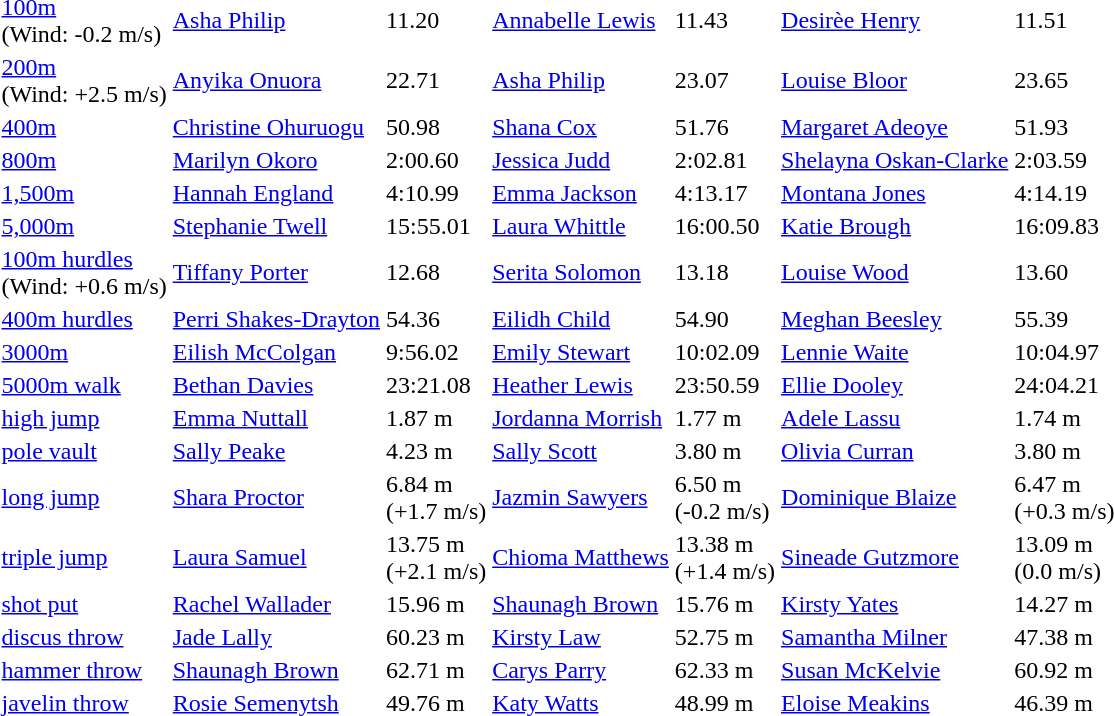<table>
<tr>
<td><a href='#'>100m</a><br>(Wind: -0.2 m/s)</td>
<td><a href='#'>Asha Philip</a></td>
<td>11.20</td>
<td><a href='#'>Annabelle Lewis</a></td>
<td>11.43</td>
<td><a href='#'>Desirèe Henry</a></td>
<td>11.51</td>
</tr>
<tr>
<td><a href='#'>200m</a><br>(Wind: +2.5 m/s)</td>
<td><a href='#'>Anyika Onuora</a></td>
<td>22.71</td>
<td><a href='#'>Asha Philip</a></td>
<td>23.07</td>
<td><a href='#'>Louise Bloor</a></td>
<td>23.65</td>
</tr>
<tr>
<td><a href='#'>400m</a></td>
<td><a href='#'>Christine Ohuruogu</a></td>
<td>50.98</td>
<td><a href='#'>Shana Cox</a></td>
<td>51.76</td>
<td><a href='#'>Margaret Adeoye</a></td>
<td>51.93</td>
</tr>
<tr>
<td><a href='#'>800m</a></td>
<td><a href='#'>Marilyn Okoro</a></td>
<td>2:00.60</td>
<td><a href='#'>Jessica Judd</a></td>
<td>2:02.81</td>
<td><a href='#'>Shelayna Oskan-Clarke</a></td>
<td>2:03.59</td>
</tr>
<tr>
<td><a href='#'>1,500m</a></td>
<td><a href='#'>Hannah England</a></td>
<td>4:10.99</td>
<td><a href='#'>Emma Jackson</a></td>
<td>4:13.17</td>
<td><a href='#'>Montana Jones</a></td>
<td>4:14.19</td>
</tr>
<tr>
<td><a href='#'>5,000m</a></td>
<td> <a href='#'>Stephanie Twell</a></td>
<td>15:55.01</td>
<td> <a href='#'>Laura Whittle</a></td>
<td>16:00.50</td>
<td><a href='#'>Katie Brough</a></td>
<td>16:09.83</td>
</tr>
<tr>
<td><a href='#'>100m hurdles</a><br>(Wind: +0.6 m/s)</td>
<td><a href='#'>Tiffany Porter</a></td>
<td>12.68</td>
<td><a href='#'>Serita Solomon</a></td>
<td>13.18</td>
<td><a href='#'>Louise Wood</a></td>
<td>13.60</td>
</tr>
<tr>
<td><a href='#'>400m hurdles</a></td>
<td><a href='#'>Perri Shakes-Drayton</a></td>
<td>54.36</td>
<td> <a href='#'>Eilidh Child</a></td>
<td>54.90</td>
<td><a href='#'>Meghan Beesley</a></td>
<td>55.39</td>
</tr>
<tr>
<td><a href='#'>3000m </a></td>
<td> <a href='#'>Eilish McColgan</a></td>
<td>9:56.02</td>
<td> <a href='#'>Emily Stewart</a></td>
<td>10:02.09</td>
<td> <a href='#'>Lennie Waite</a></td>
<td>10:04.97</td>
</tr>
<tr>
<td><a href='#'>5000m walk</a></td>
<td> <a href='#'>Bethan Davies</a></td>
<td>23:21.08</td>
<td><a href='#'>Heather Lewis</a></td>
<td>23:50.59</td>
<td><a href='#'>Ellie Dooley</a></td>
<td>24:04.21</td>
</tr>
<tr>
<td><a href='#'>high jump</a></td>
<td> <a href='#'>Emma Nuttall</a></td>
<td>1.87 m</td>
<td><a href='#'>Jordanna Morrish</a></td>
<td>1.77 m</td>
<td><a href='#'>Adele Lassu</a></td>
<td>1.74 m</td>
</tr>
<tr>
<td><a href='#'>pole vault</a></td>
<td><a href='#'>Sally Peake</a></td>
<td>4.23 m</td>
<td><a href='#'>Sally Scott</a></td>
<td>3.80 m</td>
<td><a href='#'>Olivia Curran</a></td>
<td>3.80 m</td>
</tr>
<tr>
<td><a href='#'>long jump</a></td>
<td><a href='#'>Shara Proctor</a></td>
<td>6.84 m<br>(+1.7 m/s)</td>
<td><a href='#'>Jazmin Sawyers</a></td>
<td>6.50 m<br>(-0.2 m/s)</td>
<td><a href='#'>Dominique Blaize</a></td>
<td>6.47 m<br>(+0.3 m/s)</td>
</tr>
<tr>
<td><a href='#'>triple jump</a></td>
<td><a href='#'>Laura Samuel</a></td>
<td>13.75 m<br>(+2.1 m/s)</td>
<td><a href='#'>Chioma Matthews</a></td>
<td>13.38 m<br>(+1.4 m/s)</td>
<td><a href='#'>Sineade Gutzmore</a></td>
<td>13.09 m<br>(0.0 m/s)</td>
</tr>
<tr>
<td><a href='#'>shot put</a></td>
<td><a href='#'>Rachel Wallader</a></td>
<td>15.96 m</td>
<td><a href='#'>Shaunagh Brown</a></td>
<td>15.76 m</td>
<td> <a href='#'>Kirsty Yates</a></td>
<td>14.27 m</td>
</tr>
<tr>
<td><a href='#'>discus throw</a></td>
<td><a href='#'>Jade Lally</a></td>
<td>60.23 m</td>
<td> <a href='#'>Kirsty Law</a></td>
<td>52.75 m</td>
<td><a href='#'>Samantha Milner</a></td>
<td>47.38 m</td>
</tr>
<tr>
<td><a href='#'>hammer throw</a></td>
<td><a href='#'>Shaunagh Brown</a></td>
<td>62.71 m</td>
<td><a href='#'>Carys Parry</a></td>
<td>62.33 m</td>
<td> <a href='#'>Susan McKelvie</a></td>
<td>60.92 m</td>
</tr>
<tr>
<td><a href='#'>javelin throw</a></td>
<td><a href='#'>Rosie Semenytsh</a></td>
<td>49.76 m</td>
<td><a href='#'>Katy Watts</a></td>
<td>48.99 m</td>
<td><a href='#'>Eloise Meakins</a></td>
<td>46.39 m</td>
</tr>
</table>
